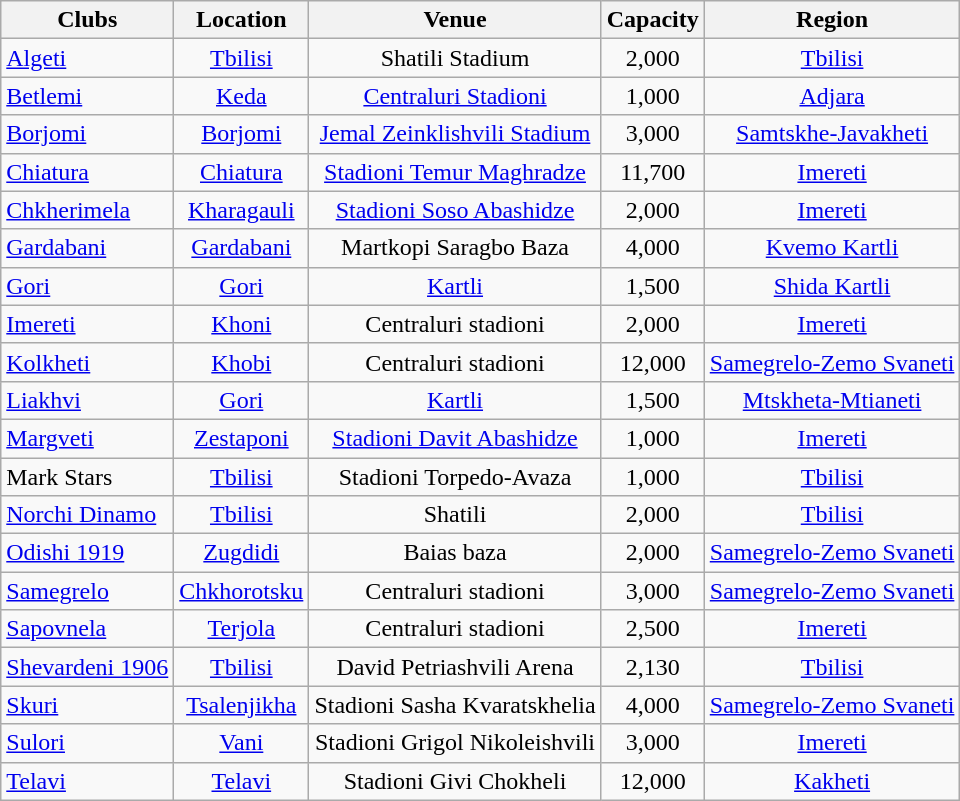<table class="wikitable sortable" style="text-align:center;">
<tr>
<th>Clubs</th>
<th>Location</th>
<th>Venue</th>
<th>Capacity</th>
<th>Region</th>
</tr>
<tr>
<td style="text-align:left;"><a href='#'>Algeti</a></td>
<td><a href='#'>Tbilisi</a></td>
<td>Shatili Stadium</td>
<td>2,000</td>
<td><a href='#'>Tbilisi</a></td>
</tr>
<tr>
<td style="text-align:left;"><a href='#'>Betlemi</a></td>
<td><a href='#'>Keda</a></td>
<td><a href='#'>Centraluri Stadioni</a></td>
<td>1,000</td>
<td><a href='#'>Adjara</a></td>
</tr>
<tr>
<td style="text-align:left;"><a href='#'>Borjomi</a></td>
<td><a href='#'>Borjomi</a></td>
<td><a href='#'>Jemal Zeinklishvili Stadium</a></td>
<td>3,000</td>
<td><a href='#'>Samtskhe-Javakheti</a></td>
</tr>
<tr>
<td style="text-align:left;"><a href='#'>Chiatura</a></td>
<td><a href='#'>Chiatura</a></td>
<td><a href='#'>Stadioni Temur Maghradze</a></td>
<td>11,700</td>
<td><a href='#'>Imereti</a></td>
</tr>
<tr>
<td style="text-align:left;"><a href='#'>Chkherimela</a></td>
<td><a href='#'>Kharagauli</a></td>
<td><a href='#'>Stadioni Soso Abashidze</a></td>
<td>2,000</td>
<td><a href='#'>Imereti</a></td>
</tr>
<tr>
<td style="text-align:left;"><a href='#'>Gardabani</a></td>
<td><a href='#'>Gardabani</a></td>
<td>Martkopi Saragbo Baza</td>
<td>4,000</td>
<td><a href='#'>Kvemo Kartli</a></td>
</tr>
<tr>
<td style="text-align:left;"><a href='#'>Gori</a></td>
<td><a href='#'>Gori</a></td>
<td><a href='#'>Kartli</a></td>
<td>1,500</td>
<td><a href='#'>Shida Kartli</a></td>
</tr>
<tr>
<td style="text-align:left;"><a href='#'>Imereti</a></td>
<td><a href='#'>Khoni</a></td>
<td>Centraluri stadioni</td>
<td>2,000</td>
<td><a href='#'>Imereti</a></td>
</tr>
<tr>
<td style="text-align:left;"><a href='#'>Kolkheti</a></td>
<td><a href='#'>Khobi</a></td>
<td>Centraluri stadioni</td>
<td>12,000</td>
<td><a href='#'>Samegrelo-Zemo Svaneti</a></td>
</tr>
<tr>
<td style="text-align:left;"><a href='#'>Liakhvi</a></td>
<td><a href='#'>Gori</a></td>
<td><a href='#'>Kartli</a></td>
<td>1,500</td>
<td><a href='#'>Mtskheta-Mtianeti</a></td>
</tr>
<tr>
<td style="text-align:left;"><a href='#'>Margveti</a></td>
<td><a href='#'>Zestaponi</a></td>
<td><a href='#'>Stadioni Davit Abashidze</a></td>
<td>1,000</td>
<td><a href='#'>Imereti</a></td>
</tr>
<tr>
<td style="text-align:left;">Mark Stars</td>
<td><a href='#'>Tbilisi</a></td>
<td>Stadioni Torpedo-Avaza</td>
<td>1,000</td>
<td><a href='#'>Tbilisi</a></td>
</tr>
<tr>
<td style="text-align:left;"><a href='#'>Norchi Dinamo</a></td>
<td><a href='#'>Tbilisi</a></td>
<td>Shatili</td>
<td>2,000</td>
<td><a href='#'>Tbilisi</a></td>
</tr>
<tr>
<td style="text-align:left;"><a href='#'>Odishi 1919</a></td>
<td><a href='#'>Zugdidi</a></td>
<td>Baias baza</td>
<td>2,000</td>
<td><a href='#'>Samegrelo-Zemo Svaneti</a></td>
</tr>
<tr>
<td style="text-align:left;"><a href='#'>Samegrelo</a></td>
<td><a href='#'>Chkhorotsku</a></td>
<td>Centraluri stadioni</td>
<td>3,000</td>
<td><a href='#'>Samegrelo-Zemo Svaneti</a></td>
</tr>
<tr>
<td style="text-align:left;"><a href='#'>Sapovnela</a></td>
<td><a href='#'>Terjola</a></td>
<td>Centraluri stadioni</td>
<td>2,500</td>
<td><a href='#'>Imereti</a></td>
</tr>
<tr>
<td style="text-align:left;"><a href='#'>Shevardeni 1906</a></td>
<td><a href='#'>Tbilisi</a></td>
<td>David Petriashvili Arena</td>
<td>2,130</td>
<td><a href='#'>Tbilisi</a></td>
</tr>
<tr>
<td style="text-align:left;"><a href='#'>Skuri</a></td>
<td><a href='#'>Tsalenjikha</a></td>
<td>Stadioni Sasha Kvaratskhelia</td>
<td>4,000</td>
<td><a href='#'>Samegrelo-Zemo Svaneti</a></td>
</tr>
<tr>
<td style="text-align:left;"><a href='#'>Sulori</a></td>
<td><a href='#'>Vani</a></td>
<td>Stadioni Grigol Nikoleishvili</td>
<td>3,000</td>
<td><a href='#'>Imereti</a></td>
</tr>
<tr>
<td style="text-align:left;"><a href='#'>Telavi</a></td>
<td><a href='#'>Telavi</a></td>
<td>Stadioni Givi Chokheli</td>
<td>12,000</td>
<td><a href='#'>Kakheti</a></td>
</tr>
</table>
